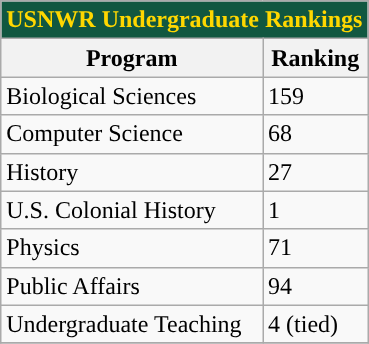<table class="wikitable sortable collapsible collapsed floatright" "text-align:center">
<tr>
<th colspan=4 style="background:#115740; color:gold; ">USNWR Undergraduate Rankings</th>
</tr>
<tr>
<th>Program</th>
<th>Ranking</th>
</tr>
<tr>
<td>Biological Sciences</td>
<td>159</td>
</tr>
<tr>
<td>Computer Science</td>
<td>68</td>
</tr>
<tr>
<td>History</td>
<td>27</td>
</tr>
<tr>
<td>U.S. Colonial History</td>
<td>1</td>
</tr>
<tr>
<td>Physics</td>
<td>71</td>
</tr>
<tr>
<td>Public Affairs</td>
<td>94</td>
</tr>
<tr>
<td>Undergraduate Teaching</td>
<td>4 (tied)</td>
</tr>
<tr>
</tr>
</table>
